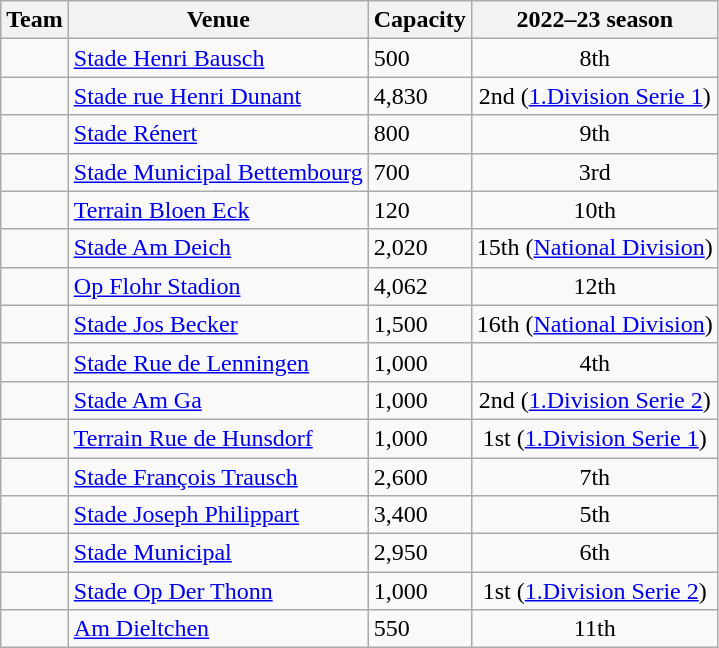<table class="wikitable sortable">
<tr>
<th>Team</th>
<th>Venue</th>
<th>Capacity</th>
<th>2022–23 season</th>
</tr>
<tr>
<td></td>
<td><a href='#'>Stade Henri Bausch</a></td>
<td>500</td>
<td align=center>8th</td>
</tr>
<tr>
<td></td>
<td><a href='#'>Stade rue Henri Dunant</a></td>
<td>4,830</td>
<td align="center">2nd (<a href='#'>1.Division Serie 1</a>)</td>
</tr>
<tr>
<td></td>
<td><a href='#'>Stade Rénert</a></td>
<td>800</td>
<td align=center>9th</td>
</tr>
<tr>
<td></td>
<td><a href='#'>Stade Municipal Bettembourg</a></td>
<td>700</td>
<td align=center>3rd</td>
</tr>
<tr>
<td></td>
<td><a href='#'>Terrain Bloen Eck</a></td>
<td>120</td>
<td align=center>10th</td>
</tr>
<tr>
<td></td>
<td><a href='#'>Stade Am Deich</a></td>
<td>2,020</td>
<td align="center">15th (<a href='#'>National Division</a>)</td>
</tr>
<tr>
<td></td>
<td><a href='#'>Op Flohr Stadion</a></td>
<td>4,062</td>
<td align=center>12th</td>
</tr>
<tr>
<td></td>
<td><a href='#'>Stade Jos Becker</a></td>
<td>1,500</td>
<td align="center">16th (<a href='#'>National Division</a>)</td>
</tr>
<tr>
<td></td>
<td><a href='#'>Stade Rue de Lenningen</a></td>
<td>1,000</td>
<td align="center">4th</td>
</tr>
<tr>
<td></td>
<td><a href='#'>Stade Am Ga</a></td>
<td>1,000</td>
<td align="center">2nd (<a href='#'>1.Division Serie 2</a>)</td>
</tr>
<tr>
<td></td>
<td><a href='#'>Terrain Rue de Hunsdorf</a></td>
<td>1,000</td>
<td align="center">1st (<a href='#'>1.Division Serie 1</a>)</td>
</tr>
<tr>
<td></td>
<td><a href='#'>Stade François Trausch</a></td>
<td>2,600</td>
<td align="center">7th</td>
</tr>
<tr>
<td></td>
<td><a href='#'>Stade Joseph Philippart</a></td>
<td>3,400</td>
<td align="center">5th</td>
</tr>
<tr>
<td></td>
<td><a href='#'>Stade Municipal</a></td>
<td>2,950</td>
<td align="center">6th</td>
</tr>
<tr>
<td></td>
<td><a href='#'>Stade Op Der Thonn</a></td>
<td>1,000</td>
<td align="center">1st (<a href='#'>1.Division Serie 2</a>)</td>
</tr>
<tr>
<td></td>
<td><a href='#'>Am Dieltchen</a></td>
<td>550</td>
<td align=center>11th<br></td>
</tr>
</table>
